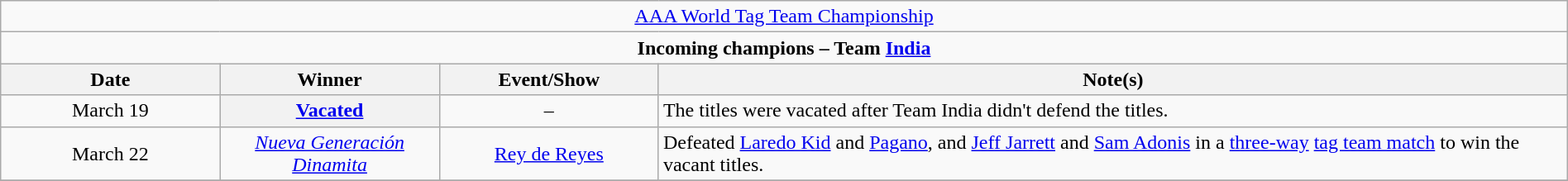<table class="wikitable" style="text-align:center; width:100%;">
<tr>
<td colspan="4" style="text-align: center;"><a href='#'>AAA World Tag Team Championship</a></td>
</tr>
<tr>
<td colspan="4" style="text-align: center;"><strong>Incoming champions – Team <a href='#'>India</a> </strong></td>
</tr>
<tr>
<th width=14%>Date</th>
<th width=14%>Winner</th>
<th width=14%>Event/Show</th>
<th width=58%>Note(s)</th>
</tr>
<tr>
<td>March 19</td>
<th><a href='#'>Vacated</a></th>
<td>–</td>
<td align=left>The titles were vacated after Team India didn't defend the titles.</td>
</tr>
<tr>
<td>March 22</td>
<td><em><a href='#'>Nueva Generación Dinamita</a></em><br></td>
<td><a href='#'>Rey de Reyes</a></td>
<td align=left>Defeated <a href='#'>Laredo Kid</a> and <a href='#'>Pagano</a>, and <a href='#'>Jeff Jarrett</a> and <a href='#'>Sam Adonis</a> in a <a href='#'>three-way</a> <a href='#'>tag team match</a> to win the vacant titles.</td>
</tr>
<tr>
</tr>
</table>
